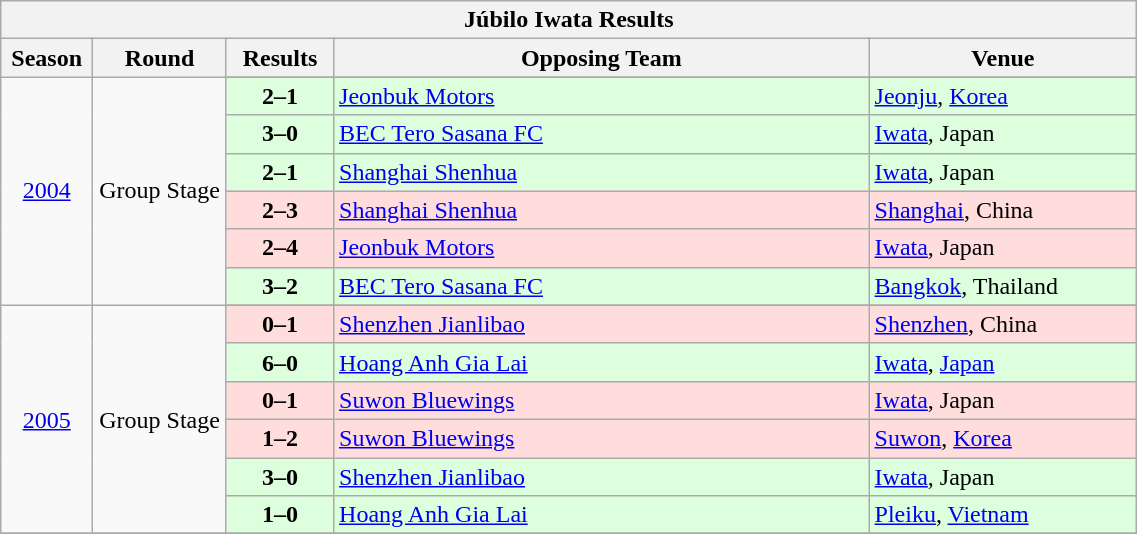<table width=60% class="wikitable sortable" style="text-align:center;">
<tr>
<th colspan=6>Júbilo Iwata Results</th>
</tr>
<tr>
<th width=5%>Season</th>
<th width=10%>Round</th>
<th width=8%>Results</th>
<th width=40%>Opposing Team</th>
<th width=20%>Venue</th>
</tr>
<tr>
<td rowspan=7><a href='#'>2004</a></td>
<td rowspan=7>Group Stage</td>
</tr>
<tr style="background:#ddffdd">
<td><strong>2–1</strong></td>
<td align="left"> <a href='#'>Jeonbuk Motors</a></td>
<td align="left"><a href='#'>Jeonju</a>, <a href='#'>Korea</a></td>
</tr>
<tr style="background:#ddffdd">
<td><strong>3–0</strong></td>
<td align="left"> <a href='#'>BEC Tero Sasana FC</a></td>
<td align="left"><a href='#'>Iwata</a>, Japan</td>
</tr>
<tr style="background:#ddffdd">
<td><strong>2–1</strong></td>
<td align="left"> <a href='#'>Shanghai Shenhua</a></td>
<td align="left"><a href='#'>Iwata</a>, Japan</td>
</tr>
<tr style="background:#ffdddd">
<td><strong>2–3</strong></td>
<td align="left"> <a href='#'>Shanghai Shenhua</a></td>
<td align="left"><a href='#'>Shanghai</a>, China</td>
</tr>
<tr style="background:#ffdddd">
<td><strong>2–4</strong></td>
<td align="left"> <a href='#'>Jeonbuk Motors</a></td>
<td align="left"><a href='#'>Iwata</a>, Japan</td>
</tr>
<tr style="background:#ddffdd">
<td><strong>3–2</strong></td>
<td align="left"> <a href='#'>BEC Tero Sasana FC</a></td>
<td align="left"><a href='#'>Bangkok</a>, Thailand</td>
</tr>
<tr>
<td rowspan=7><a href='#'>2005</a></td>
<td rowspan=7>Group Stage</td>
</tr>
<tr style="background:#ffdddd">
<td><strong>0–1</strong></td>
<td align="left"> <a href='#'>Shenzhen Jianlibao</a></td>
<td align="left"><a href='#'>Shenzhen</a>, China</td>
</tr>
<tr style="background:#ddffdd">
<td><strong>6–0</strong></td>
<td align="left"> <a href='#'>Hoang Anh Gia Lai</a></td>
<td align="left"><a href='#'>Iwata</a>, <a href='#'>Japan</a></td>
</tr>
<tr style="background:#ffdddd">
<td><strong>0–1</strong></td>
<td align="left"> <a href='#'>Suwon Bluewings</a></td>
<td align="left"><a href='#'>Iwata</a>, Japan</td>
</tr>
<tr style="background:#ffdddd">
<td><strong>1–2</strong></td>
<td align="left"> <a href='#'>Suwon Bluewings</a></td>
<td align="left"><a href='#'>Suwon</a>, <a href='#'>Korea</a></td>
</tr>
<tr style="background:#ddffdd">
<td><strong>3–0</strong></td>
<td align="left"> <a href='#'>Shenzhen Jianlibao</a></td>
<td align="left"><a href='#'>Iwata</a>, Japan</td>
</tr>
<tr style="background:#ddffdd">
<td><strong>1–0</strong></td>
<td align="left"> <a href='#'>Hoang Anh Gia Lai</a></td>
<td align="left"><a href='#'>Pleiku</a>, <a href='#'>Vietnam</a></td>
</tr>
<tr>
</tr>
</table>
